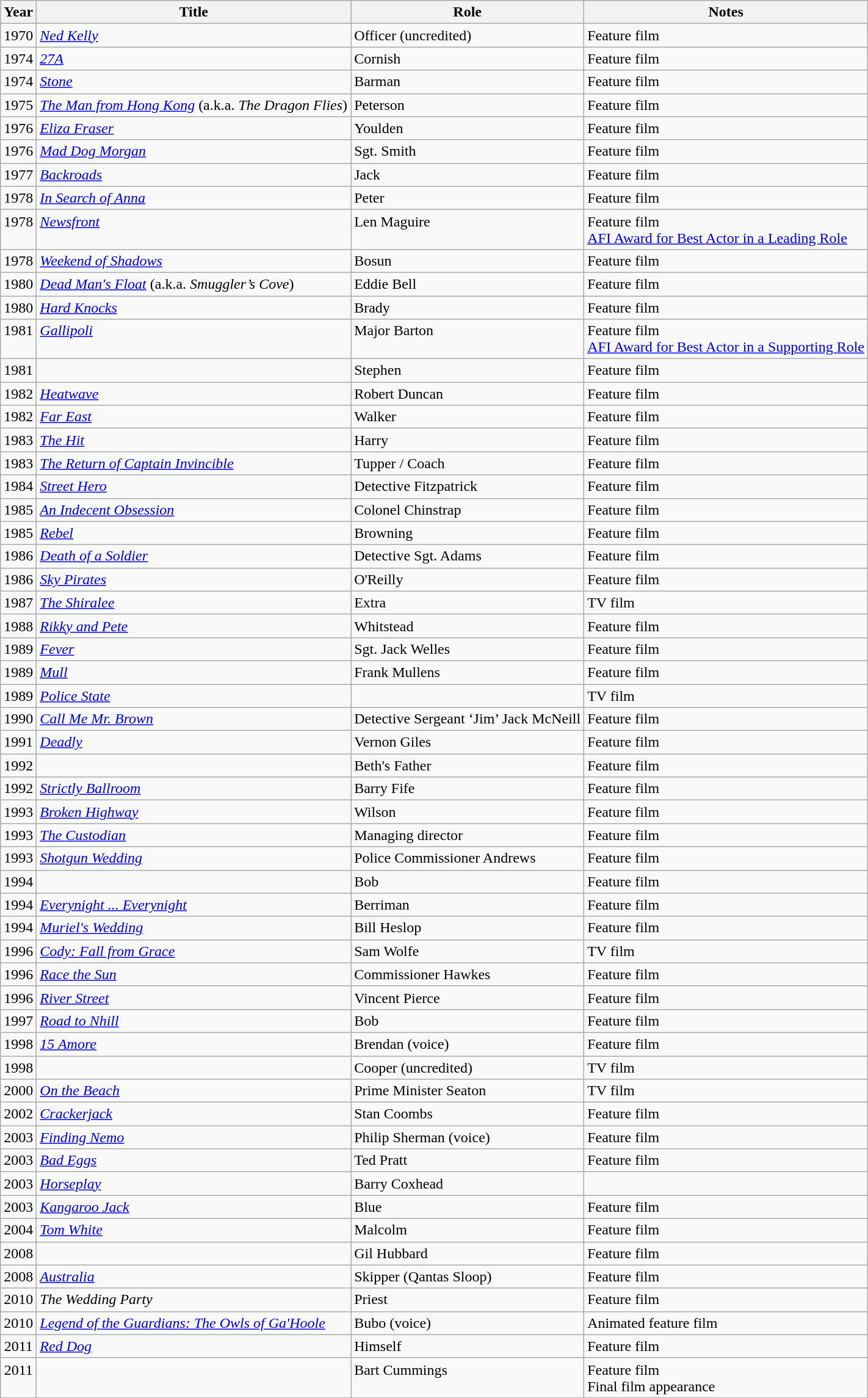<table class="wikitable sortable">
<tr>
<th>Year</th>
<th>Title</th>
<th>Role</th>
<th class="unsortable">Notes</th>
</tr>
<tr valign="top">
<td align=center>1970</td>
<td><em><a href='#'>Ned Kelly</a></em></td>
<td>Officer (uncredited)</td>
<td>Feature film</td>
</tr>
<tr valign="top">
<td align=center>1974</td>
<td><em><a href='#'>27A</a></em></td>
<td>Cornish</td>
<td>Feature film</td>
</tr>
<tr valign="top">
<td align=center>1974</td>
<td><em><a href='#'>Stone</a></em></td>
<td>Barman</td>
<td>Feature film</td>
</tr>
<tr valign="top">
<td align=center>1975</td>
<td><em><a href='#'>The Man from Hong Kong</a></em> (a.k.a. <em>The Dragon Flies</em>)</td>
<td>Peterson</td>
<td>Feature film</td>
</tr>
<tr valign="top">
<td align=center>1976</td>
<td><em><a href='#'>Eliza Fraser</a></em></td>
<td>Youlden</td>
<td>Feature film</td>
</tr>
<tr valign="top">
<td align=center>1976</td>
<td><em><a href='#'>Mad Dog Morgan</a></em></td>
<td>Sgt. Smith</td>
<td>Feature film</td>
</tr>
<tr valign="top">
<td align=center>1977</td>
<td><em><a href='#'>Backroads</a></em></td>
<td>Jack</td>
<td>Feature film</td>
</tr>
<tr valign="top">
<td align=center>1978</td>
<td><em><a href='#'>In Search of Anna</a></em></td>
<td>Peter</td>
<td>Feature film</td>
</tr>
<tr valign="top">
<td align=center>1978</td>
<td><em><a href='#'>Newsfront</a></em></td>
<td>Len Maguire</td>
<td>Feature film<br><a href='#'>AFI Award for Best Actor in a Leading Role</a></td>
</tr>
<tr valign="top">
<td align=center>1978</td>
<td><em><a href='#'>Weekend of Shadows</a></em></td>
<td>Bosun</td>
<td>Feature film</td>
</tr>
<tr valign="top">
<td align=center>1980</td>
<td><em><a href='#'>Dead Man's Float</a></em> (a.k.a. <em>Smuggler’s Cove</em>)</td>
<td>Eddie Bell</td>
<td>Feature film</td>
</tr>
<tr valign="top">
<td align=center>1980</td>
<td><em><a href='#'>Hard Knocks</a></em></td>
<td>Brady</td>
<td>Feature film</td>
</tr>
<tr valign="top">
<td align=center>1981</td>
<td><em><a href='#'>Gallipoli</a></em></td>
<td>Major Barton</td>
<td>Feature film<br><a href='#'>AFI Award for Best Actor in a Supporting Role</a></td>
</tr>
<tr valign="top">
<td align=center>1981</td>
<td><em></em></td>
<td>Stephen</td>
<td>Feature film</td>
</tr>
<tr valign="top">
<td align=center>1982</td>
<td><em><a href='#'>Heatwave</a></em></td>
<td>Robert Duncan</td>
<td>Feature film</td>
</tr>
<tr valign="top">
<td align=center>1982</td>
<td><em><a href='#'>Far East</a></em></td>
<td>Walker</td>
<td>Feature film</td>
</tr>
<tr valign="top">
<td align=center>1983</td>
<td><em><a href='#'>The Hit</a></em></td>
<td>Harry</td>
<td>Feature film</td>
</tr>
<tr valign="top">
<td align=center>1983</td>
<td><em><a href='#'>The Return of Captain Invincible</a></em></td>
<td>Tupper / Coach</td>
<td>Feature film</td>
</tr>
<tr valign="top">
<td align=center>1984</td>
<td><em><a href='#'>Street Hero</a></em></td>
<td>Detective Fitzpatrick</td>
<td>Feature film</td>
</tr>
<tr valign="top">
<td align=center>1985</td>
<td><em><a href='#'>An Indecent Obsession</a></em></td>
<td>Colonel Chinstrap</td>
<td>Feature film</td>
</tr>
<tr valign="top">
<td align=center>1985</td>
<td><em><a href='#'>Rebel</a></em></td>
<td>Browning</td>
<td>Feature film</td>
</tr>
<tr valign="top">
<td align=center>1986</td>
<td><em><a href='#'>Death of a Soldier</a></em></td>
<td>Detective Sgt. Adams</td>
<td>Feature film</td>
</tr>
<tr valign="top">
<td align=center>1986</td>
<td><em><a href='#'>Sky Pirates</a></em></td>
<td>O'Reilly</td>
<td>Feature film</td>
</tr>
<tr valign="top">
<td align=center>1987</td>
<td><em><a href='#'>The Shiralee</a></em></td>
<td>Extra</td>
<td>TV film</td>
</tr>
<tr valign="top">
<td align=center>1988</td>
<td><em><a href='#'>Rikky and Pete</a></em></td>
<td>Whitstead</td>
<td>Feature film</td>
</tr>
<tr valign="top">
<td align=center>1989</td>
<td><em><a href='#'>Fever</a></em></td>
<td>Sgt. Jack Welles</td>
<td>Feature film</td>
</tr>
<tr valign="top">
<td align=center>1989</td>
<td><em><a href='#'>Mull</a></em></td>
<td>Frank Mullens</td>
<td>Feature film</td>
</tr>
<tr valign="top">
<td align=center>1989</td>
<td><em><a href='#'>Police State</a></em></td>
<td></td>
<td>TV film</td>
</tr>
<tr valign="top">
<td align=center>1990</td>
<td><em><a href='#'>Call Me Mr. Brown</a></em></td>
<td>Detective Sergeant ‘Jim’ Jack McNeill</td>
<td>Feature film</td>
</tr>
<tr valign="top">
<td align=center>1991</td>
<td><em><a href='#'>Deadly</a></em></td>
<td>Vernon Giles</td>
<td>Feature film</td>
</tr>
<tr valign="top">
<td align=center>1992</td>
<td><em></em></td>
<td>Beth's Father</td>
<td>Feature film</td>
</tr>
<tr valign="top">
<td align=center>1992</td>
<td><em><a href='#'>Strictly Ballroom</a></em></td>
<td>Barry Fife</td>
<td>Feature film</td>
</tr>
<tr valign="top">
<td align=center>1993</td>
<td><em><a href='#'>Broken Highway</a></em></td>
<td>Wilson</td>
<td>Feature film</td>
</tr>
<tr valign="top">
<td align=center>1993</td>
<td><em><a href='#'>The Custodian</a></em></td>
<td>Managing director</td>
<td>Feature film</td>
</tr>
<tr valign="top">
<td align=center>1993</td>
<td><em><a href='#'>Shotgun Wedding</a></em></td>
<td>Police Commissioner Andrews</td>
<td>Feature film</td>
</tr>
<tr valign="top">
<td align=center>1994</td>
<td><em></em></td>
<td>Bob</td>
<td>Feature film</td>
</tr>
<tr valign="top">
<td align=center>1994</td>
<td><em><a href='#'>Everynight ... Everynight</a></em></td>
<td>Berriman</td>
<td>Feature film</td>
</tr>
<tr valign="top">
<td align=center>1994</td>
<td><em><a href='#'>Muriel's Wedding</a></em></td>
<td>Bill Heslop</td>
<td>Feature film</td>
</tr>
<tr valign="top">
<td align=center>1996</td>
<td><em><a href='#'>Cody: Fall from Grace</a></em></td>
<td>Sam Wolfe</td>
<td>TV film</td>
</tr>
<tr valign="top">
<td align=center>1996</td>
<td><em><a href='#'>Race the Sun</a></em></td>
<td>Commissioner Hawkes</td>
<td>Feature film</td>
</tr>
<tr valign="top">
<td align=center>1996</td>
<td><em><a href='#'>River Street</a></em></td>
<td>Vincent Pierce</td>
<td>Feature film</td>
</tr>
<tr valign="top">
<td align=center>1997</td>
<td><em><a href='#'>Road to Nhill</a></em></td>
<td>Bob</td>
<td>Feature film</td>
</tr>
<tr valign="top">
<td align=center>1998</td>
<td><em><a href='#'>15 Amore</a></em></td>
<td>Brendan (voice)</td>
<td>Feature film</td>
</tr>
<tr valign="top">
<td align=center>1998</td>
<td><em></em></td>
<td>Cooper (uncredited)</td>
<td>TV film</td>
</tr>
<tr valign="top">
<td align=center>2000</td>
<td><em><a href='#'>On the Beach</a></em></td>
<td>Prime Minister Seaton</td>
<td>TV film</td>
</tr>
<tr valign="top">
<td align=center>2002</td>
<td><em><a href='#'>Crackerjack</a></em></td>
<td>Stan Coombs</td>
<td>Feature film</td>
</tr>
<tr valign="top">
<td align=center>2003</td>
<td><em><a href='#'>Finding Nemo</a></em></td>
<td>Philip Sherman (voice)</td>
<td>Feature film</td>
</tr>
<tr valign="top">
<td align=center>2003</td>
<td><em><a href='#'>Bad Eggs</a></em></td>
<td>Ted Pratt</td>
<td>Feature film</td>
</tr>
<tr valign="top">
<td align=center>2003</td>
<td><em><a href='#'>Horseplay</a></em></td>
<td>Barry Coxhead</td>
<td></td>
</tr>
<tr valign="top">
<td align=center>2003</td>
<td><em><a href='#'>Kangaroo Jack</a></em></td>
<td>Blue</td>
<td>Feature film</td>
</tr>
<tr valign="top">
<td align=center>2004</td>
<td><em><a href='#'>Tom White</a></em></td>
<td>Malcolm</td>
<td>Feature film</td>
</tr>
<tr valign="top">
<td align=center>2008</td>
<td><em></em></td>
<td>Gil Hubbard</td>
<td>Feature film</td>
</tr>
<tr valign="top">
<td align=center>2008</td>
<td><em><a href='#'>Australia</a></em></td>
<td>Skipper (Qantas Sloop)</td>
<td>Feature film</td>
</tr>
<tr valign="top">
<td align=center>2010</td>
<td><em>The Wedding Party</em></td>
<td>Priest</td>
<td>Feature film</td>
</tr>
<tr valign="top">
<td align=center>2010</td>
<td><em><a href='#'>Legend of the Guardians: The Owls of Ga'Hoole</a></em></td>
<td>Bubo (voice)</td>
<td>Animated feature film</td>
</tr>
<tr valign="top">
<td align=center>2011</td>
<td><em><a href='#'>Red Dog</a></em></td>
<td>Himself</td>
<td>Feature film</td>
</tr>
<tr valign="top">
<td align=center>2011</td>
<td><em></em></td>
<td>Bart Cummings</td>
<td>Feature film<br>Final film appearance</td>
</tr>
</table>
